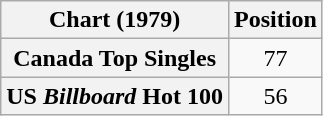<table class="wikitable sortable plainrowheaders" style="text-align:center">
<tr>
<th>Chart (1979)</th>
<th>Position</th>
</tr>
<tr>
<th scope="row">Canada Top Singles</th>
<td>77</td>
</tr>
<tr>
<th scope="row">US <em>Billboard</em> Hot 100</th>
<td>56</td>
</tr>
</table>
